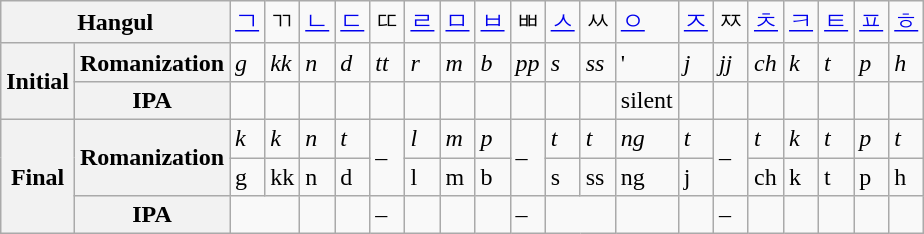<table class="wikitable">
<tr>
<th colspan="2">Hangul</th>
<td><a href='#'>ㄱ</a></td>
<td>ㄲ</td>
<td><a href='#'>ㄴ</a></td>
<td><a href='#'>ㄷ</a></td>
<td>ㄸ</td>
<td><a href='#'>ㄹ</a></td>
<td><a href='#'>ㅁ</a></td>
<td><a href='#'>ㅂ</a></td>
<td>ㅃ</td>
<td><a href='#'>ㅅ</a></td>
<td>ㅆ</td>
<td><a href='#'>ㅇ</a></td>
<td><a href='#'>ㅈ</a></td>
<td>ㅉ</td>
<td><a href='#'>ㅊ</a></td>
<td><a href='#'>ㅋ</a></td>
<td><a href='#'>ㅌ</a></td>
<td><a href='#'>ㅍ</a></td>
<td><a href='#'>ㅎ</a></td>
</tr>
<tr>
<th rowspan="2">Initial</th>
<th>Romanization</th>
<td><em>g</em></td>
<td><em>kk</em></td>
<td><em>n</em></td>
<td><em>d</em></td>
<td><em>tt</em></td>
<td><em>r</em></td>
<td><em>m</em></td>
<td><em>b</em></td>
<td><em>pp</em></td>
<td><em>s</em></td>
<td><em>ss</em></td>
<td>' </td>
<td><em>j</em></td>
<td><em>jj</em></td>
<td><em>ch</em></td>
<td><em>k</em></td>
<td><em>t</em></td>
<td><em>p</em></td>
<td><em>h</em></td>
</tr>
<tr>
<th>IPA</th>
<td></td>
<td></td>
<td></td>
<td></td>
<td></td>
<td></td>
<td></td>
<td></td>
<td></td>
<td></td>
<td></td>
<td>silent</td>
<td></td>
<td></td>
<td></td>
<td></td>
<td></td>
<td></td>
<td></td>
</tr>
<tr>
<th rowspan="3">Final</th>
<th rowspan="2">Romanization</th>
<td><em>k</em></td>
<td><em>k</em></td>
<td><em>n</em></td>
<td><em>t</em></td>
<td rowspan="2">–</td>
<td><em>l</em></td>
<td><em>m</em></td>
<td><em>p</em></td>
<td rowspan="2">–</td>
<td><em>t</em></td>
<td><em>t</em></td>
<td><em>ng</em></td>
<td><em>t</em></td>
<td rowspan="2">–</td>
<td><em>t</em></td>
<td><em>k</em></td>
<td><em>t</em></td>
<td><em>p</em></td>
<td><em>t</em></td>
</tr>
<tr>
<td>g</td>
<td>kk</td>
<td>n</td>
<td>d</td>
<td>l</td>
<td>m</td>
<td>b</td>
<td>s</td>
<td>ss</td>
<td>ng</td>
<td>j</td>
<td>ch</td>
<td>k</td>
<td>t</td>
<td>p</td>
<td>h</td>
</tr>
<tr>
<th>IPA</th>
<td colspan="2"></td>
<td></td>
<td></td>
<td><em>–</em></td>
<td></td>
<td></td>
<td></td>
<td>–</td>
<td colspan="2"></td>
<td></td>
<td></td>
<td><em>–</em></td>
<td></td>
<td></td>
<td></td>
<td></td>
<td></td>
</tr>
</table>
